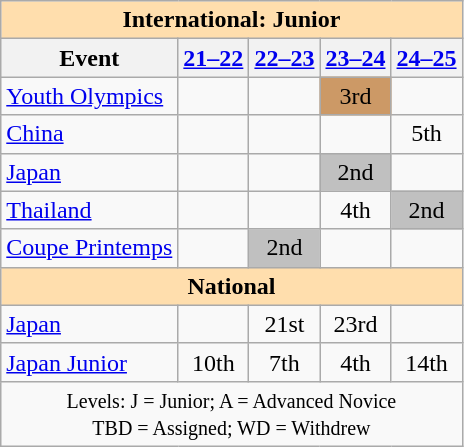<table class="wikitable" style="text-align:center">
<tr>
<th colspan="5" style="background-color: #ffdead; " align="center">International: Junior</th>
</tr>
<tr>
<th>Event</th>
<th><a href='#'>21–22</a></th>
<th><a href='#'>22–23</a></th>
<th><a href='#'>23–24</a></th>
<th><a href='#'>24–25</a></th>
</tr>
<tr>
<td align=left><a href='#'>Youth Olympics</a></td>
<td></td>
<td></td>
<td bgcolor=cc9966>3rd</td>
<td></td>
</tr>
<tr>
<td align=left> <a href='#'>China</a></td>
<td></td>
<td></td>
<td></td>
<td>5th</td>
</tr>
<tr>
<td align=left> <a href='#'>Japan</a></td>
<td></td>
<td></td>
<td bgcolor=silver>2nd</td>
<td></td>
</tr>
<tr>
<td align=left> <a href='#'>Thailand</a></td>
<td></td>
<td></td>
<td>4th</td>
<td bgcolor=silver>2nd</td>
</tr>
<tr>
<td align=left><a href='#'>Coupe Printemps</a></td>
<td></td>
<td bgcolor=silver>2nd</td>
<td></td>
<td></td>
</tr>
<tr>
<th colspan="5" style="background-color: #ffdead; " align="center">National </th>
</tr>
<tr>
<td align=left><a href='#'>Japan</a></td>
<td></td>
<td>21st</td>
<td>23rd</td>
<td></td>
</tr>
<tr>
<td align=left><a href='#'>Japan Junior</a></td>
<td>10th</td>
<td>7th</td>
<td>4th</td>
<td>14th</td>
</tr>
<tr>
<td colspan="5" align="center"><small>Levels: J = Junior; A = Advanced Novice <br> TBD = Assigned; WD = Withdrew </small></td>
</tr>
</table>
